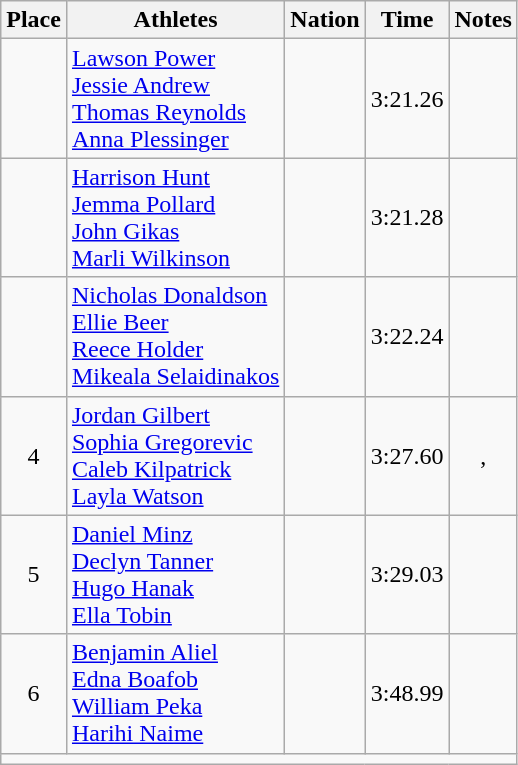<table class="wikitable mw-datatable sortable" style="text-align:center;">
<tr>
<th scope="col">Place</th>
<th scope="col">Athletes</th>
<th scope="col">Nation</th>
<th scope="col">Time</th>
<th scope="col">Notes</th>
</tr>
<tr>
<td></td>
<td align="left"><a href='#'>Lawson Power</a><br><a href='#'>Jessie Andrew</a><br><a href='#'>Thomas Reynolds</a><br><a href='#'>Anna Plessinger</a></td>
<td align="left"></td>
<td>3:21.26</td>
<td></td>
</tr>
<tr>
<td></td>
<td align="left"><a href='#'>Harrison Hunt</a><br><a href='#'>Jemma Pollard</a><br><a href='#'>John Gikas</a><br><a href='#'>Marli Wilkinson</a></td>
<td align="left"></td>
<td>3:21.28</td>
<td></td>
</tr>
<tr>
<td></td>
<td align="left"><a href='#'>Nicholas Donaldson</a><br><a href='#'>Ellie Beer</a><br><a href='#'>Reece Holder</a><br><a href='#'>Mikeala Selaidinakos</a></td>
<td align="left"></td>
<td>3:22.24</td>
<td></td>
</tr>
<tr>
<td>4</td>
<td align="left"><a href='#'>Jordan Gilbert</a><br><a href='#'>Sophia Gregorevic</a><br><a href='#'>Caleb Kilpatrick</a><br><a href='#'>Layla Watson</a></td>
<td align="left"></td>
<td>3:27.60</td>
<td>, </td>
</tr>
<tr>
<td>5</td>
<td align="left"><a href='#'>Daniel Minz</a><br><a href='#'>Declyn Tanner</a><br><a href='#'>Hugo Hanak</a><br><a href='#'>Ella Tobin</a></td>
<td align="left"></td>
<td>3:29.03</td>
<td></td>
</tr>
<tr>
<td>6</td>
<td align="left"><a href='#'>Benjamin Aliel</a><br><a href='#'>Edna Boafob</a><br><a href='#'>William Peka</a><br><a href='#'>Harihi Naime</a></td>
<td align="left"></td>
<td>3:48.99</td>
<td></td>
</tr>
<tr class="sortbottom">
<td colspan="5"></td>
</tr>
</table>
